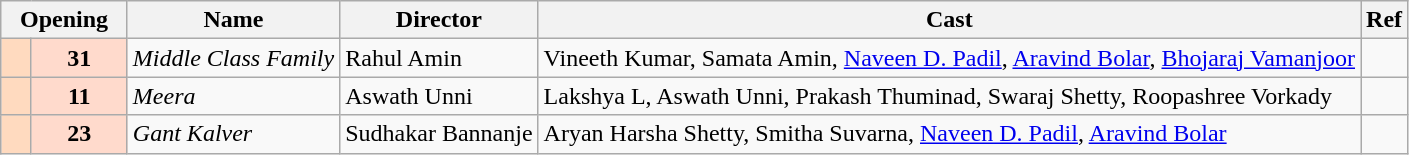<table class="wikitable sortable">
<tr>
<th colspan="2" style="width:9%;">Opening</th>
<th>Name</th>
<th>Director</th>
<th>Cast</th>
<th>Ref</th>
</tr>
<tr JAN!>
<td rowspan="1" style="text-align:center;background:#ffdabf;"><strong></strong></td>
<td rowspan="1" style="text-align:center;background:#ffdacc;"><strong>31</strong></td>
<td><em>Middle Class Family</em></td>
<td>Rahul Amin</td>
<td>Vineeth Kumar, Samata Amin, <a href='#'>Naveen D. Padil</a>, <a href='#'>Aravind Bolar</a>, <a href='#'>Bhojaraj Vamanjoor</a></td>
<td></td>
</tr>
<tr APR!>
<td rowspan="1" style="text-align:center;background:#ffdabf;"><strong></strong></td>
<td rowspan="1" style="text-align:center;background:#ffdacc;"><strong>11</strong></td>
<td><em>Meera</em></td>
<td>Aswath Unni</td>
<td>Lakshya L, Aswath Unni,  Prakash Thuminad, Swaraj Shetty, Roopashree Vorkady</td>
<td></td>
</tr>
<tr>
<td rowspan="1" style="text-align:center;background:#ffdabf;"><strong></strong></td>
<td rowspan="1" style="text-align:center;background:#ffdacc;"><strong>23</strong></td>
<td><em>Gant Kalver</em></td>
<td>Sudhakar Bannanje</td>
<td>Aryan Harsha Shetty, Smitha Suvarna, <a href='#'>Naveen D. Padil</a>, <a href='#'>Aravind Bolar</a></td>
<td></td>
</tr>
</table>
